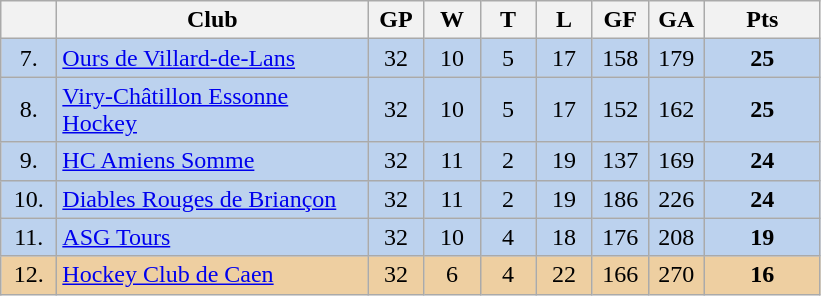<table class="wikitable">
<tr>
<th width="30"></th>
<th width="200">Club</th>
<th width="30">GP</th>
<th width="30">W</th>
<th width="30">T</th>
<th width="30">L</th>
<th width="30">GF</th>
<th width="30">GA</th>
<th width="70">Pts</th>
</tr>
<tr bgcolor="#BCD2EE" align="center">
<td>7.</td>
<td align="left"><a href='#'>Ours de Villard-de-Lans</a></td>
<td>32</td>
<td>10</td>
<td>5</td>
<td>17</td>
<td>158</td>
<td>179</td>
<td><strong>25</strong></td>
</tr>
<tr bgcolor="#BCD2EE" align="center">
<td>8.</td>
<td align="left"><a href='#'>Viry-Châtillon Essonne Hockey</a></td>
<td>32</td>
<td>10</td>
<td>5</td>
<td>17</td>
<td>152</td>
<td>162</td>
<td><strong>25</strong></td>
</tr>
<tr bgcolor="#BCD2EE" align="center">
<td>9.</td>
<td align="left"><a href='#'>HC Amiens Somme</a></td>
<td>32</td>
<td>11</td>
<td>2</td>
<td>19</td>
<td>137</td>
<td>169</td>
<td><strong>24</strong></td>
</tr>
<tr bgcolor="#BCD2EE" align="center">
<td>10.</td>
<td align="left"><a href='#'>Diables Rouges de Briançon</a></td>
<td>32</td>
<td>11</td>
<td>2</td>
<td>19</td>
<td>186</td>
<td>226</td>
<td><strong>24</strong></td>
</tr>
<tr bgcolor="#BCD2EE" align="center">
<td>11.</td>
<td align="left"><a href='#'>ASG Tours</a></td>
<td>32</td>
<td>10</td>
<td>4</td>
<td>18</td>
<td>176</td>
<td>208</td>
<td><strong>19</strong></td>
</tr>
<tr bgcolor="#EECFA1" align="center">
<td>12.</td>
<td align="left"><a href='#'>Hockey Club de Caen</a></td>
<td>32</td>
<td>6</td>
<td>4</td>
<td>22</td>
<td>166</td>
<td>270</td>
<td><strong>16</strong></td>
</tr>
</table>
